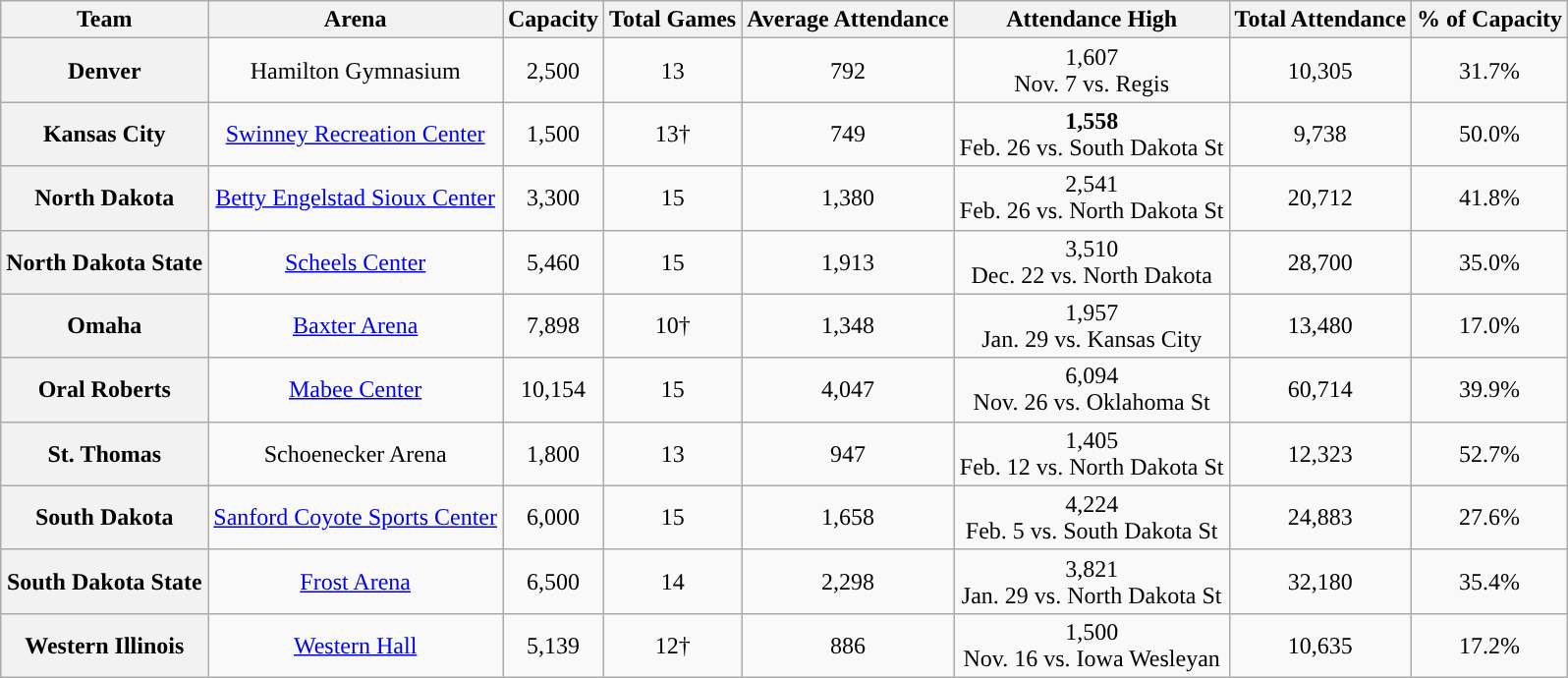<table class="wikitable sortable" style="text-align:center">
<tr>
<th>Team</th>
<th>Arena</th>
<th>Capacity</th>
<th>Total Games</th>
<th>Average Attendance</th>
<th>Attendance High</th>
<th>Total Attendance</th>
<th>% of Capacity</th>
</tr>
<tr>
<th>Denver</th>
<td>Hamilton Gymnasium</td>
<td>2,500</td>
<td>13</td>
<td>792</td>
<td>1,607<br>Nov. 7 vs. Regis</td>
<td>10,305</td>
<td>31.7%</td>
</tr>
<tr>
<th>Kansas City</th>
<td><a href='#'>Swinney Recreation Center</a></td>
<td>1,500</td>
<td>13†</td>
<td>749</td>
<td><strong>1,558</strong><br>Feb. 26 vs. South Dakota St</td>
<td>9,738</td>
<td>50.0%</td>
</tr>
<tr>
<th>North Dakota</th>
<td><a href='#'>Betty Engelstad Sioux Center</a></td>
<td>3,300</td>
<td>15</td>
<td>1,380</td>
<td>2,541<br>Feb. 26 vs. North Dakota St</td>
<td>20,712</td>
<td>41.8%</td>
</tr>
<tr>
<th>North Dakota State</th>
<td><a href='#'>Scheels Center</a></td>
<td>5,460</td>
<td>15</td>
<td>1,913</td>
<td>3,510<br>Dec. 22 vs. North Dakota</td>
<td>28,700</td>
<td>35.0%</td>
</tr>
<tr>
<th>Omaha</th>
<td><a href='#'>Baxter Arena</a></td>
<td>7,898</td>
<td>10†</td>
<td>1,348</td>
<td>1,957<br>Jan. 29 vs. Kansas City</td>
<td>13,480</td>
<td>17.0%</td>
</tr>
<tr>
<th>Oral Roberts</th>
<td><a href='#'>Mabee Center</a></td>
<td>10,154</td>
<td>15</td>
<td>4,047</td>
<td>6,094<br>Nov. 26 vs. Oklahoma St</td>
<td>60,714</td>
<td>39.9%</td>
</tr>
<tr>
<th>St. Thomas</th>
<td>Schoenecker Arena</td>
<td>1,800</td>
<td>13</td>
<td>947</td>
<td>1,405<br>Feb. 12 vs. North Dakota St</td>
<td>12,323</td>
<td>52.7%</td>
</tr>
<tr>
<th>South Dakota</th>
<td><a href='#'>Sanford Coyote Sports Center</a></td>
<td>6,000</td>
<td>15</td>
<td>1,658</td>
<td>4,224<br>Feb. 5 vs. South Dakota St</td>
<td>24,883</td>
<td>27.6%</td>
</tr>
<tr>
<th>South Dakota State</th>
<td><a href='#'>Frost Arena</a></td>
<td>6,500</td>
<td>14</td>
<td>2,298</td>
<td>3,821<br>Jan. 29 vs. North Dakota St</td>
<td>32,180</td>
<td>35.4%</td>
</tr>
<tr>
<th>Western Illinois</th>
<td><a href='#'>Western Hall</a></td>
<td>5,139</td>
<td>12†</td>
<td>886</td>
<td>1,500<br>Nov. 16 vs. Iowa Wesleyan</td>
<td>10,635</td>
<td>17.2%</td>
</tr>
</table>
